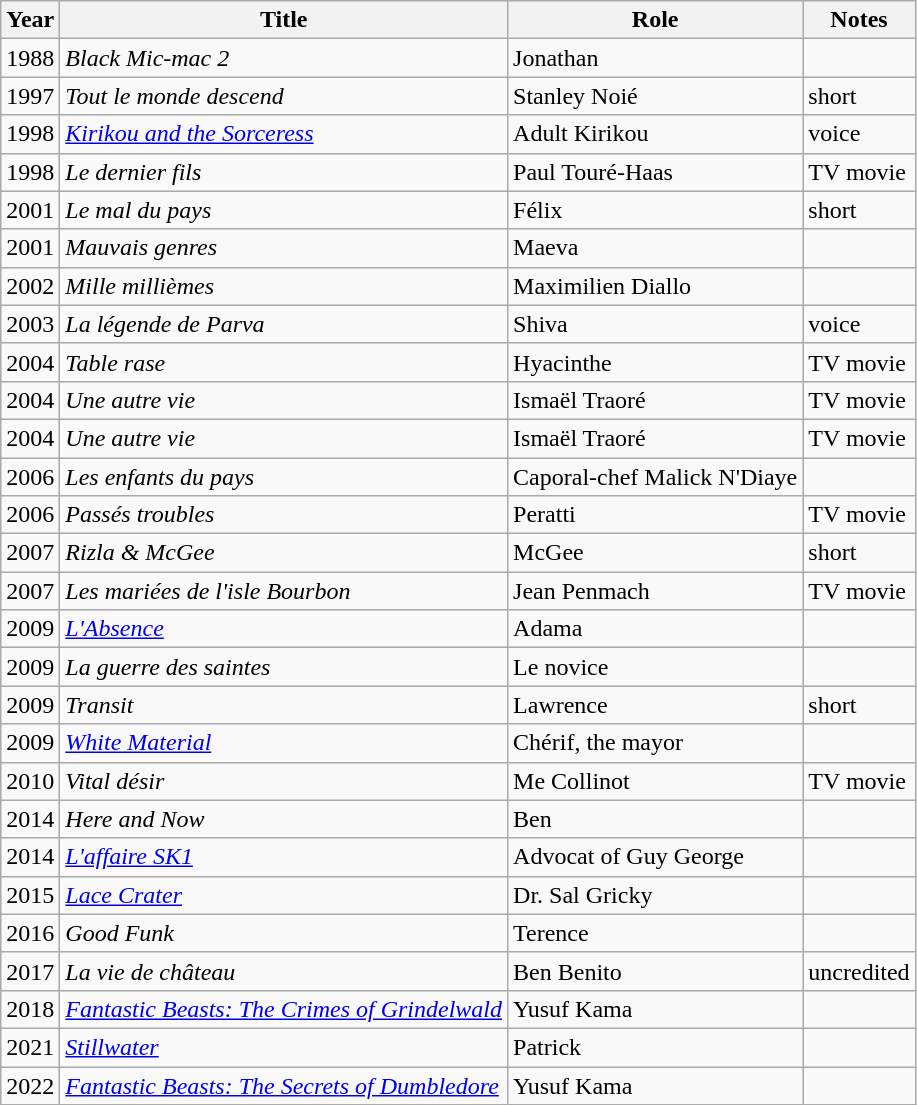<table class="wikitable sortable">
<tr>
<th>Year</th>
<th>Title</th>
<th>Role</th>
<th class="unsortable">Notes</th>
</tr>
<tr>
<td>1988</td>
<td><em>Black Mic-mac 2</em></td>
<td>Jonathan</td>
<td></td>
</tr>
<tr>
<td>1997</td>
<td><em>Tout le monde descend</em></td>
<td>Stanley Noié</td>
<td>short</td>
</tr>
<tr>
<td>1998</td>
<td><em><a href='#'>Kirikou and the Sorceress</a></em></td>
<td>Adult Kirikou</td>
<td>voice</td>
</tr>
<tr>
<td>1998</td>
<td><em>Le dernier fils</em></td>
<td>Paul Touré-Haas</td>
<td>TV movie</td>
</tr>
<tr>
<td>2001</td>
<td><em>Le mal du pays</em></td>
<td>Félix</td>
<td>short</td>
</tr>
<tr>
<td>2001</td>
<td><em>Mauvais genres</em></td>
<td>Maeva</td>
<td></td>
</tr>
<tr>
<td>2002</td>
<td><em>Mille millièmes</em></td>
<td>Maximilien Diallo</td>
<td></td>
</tr>
<tr>
<td>2003</td>
<td><em>La légende de Parva</em></td>
<td>Shiva</td>
<td>voice</td>
</tr>
<tr>
<td>2004</td>
<td><em>Table rase</em></td>
<td>Hyacinthe</td>
<td>TV movie</td>
</tr>
<tr>
<td>2004</td>
<td><em>Une autre vie</em></td>
<td>Ismaël Traoré</td>
<td>TV movie</td>
</tr>
<tr>
<td>2004</td>
<td><em>Une autre vie</em></td>
<td>Ismaël Traoré</td>
<td>TV movie</td>
</tr>
<tr>
<td>2006</td>
<td><em>Les enfants du pays</em></td>
<td>Caporal-chef Malick N'Diaye</td>
<td></td>
</tr>
<tr>
<td>2006</td>
<td><em>Passés troubles</em></td>
<td>Peratti</td>
<td>TV movie</td>
</tr>
<tr>
<td>2007</td>
<td><em>Rizla & McGee</em></td>
<td>McGee</td>
<td>short</td>
</tr>
<tr>
<td>2007</td>
<td><em>Les mariées de l'isle Bourbon</em></td>
<td>Jean Penmach</td>
<td>TV movie</td>
</tr>
<tr>
<td>2009</td>
<td><em><a href='#'>L'Absence</a></em></td>
<td>Adama</td>
<td></td>
</tr>
<tr>
<td>2009</td>
<td><em>La guerre des saintes</em></td>
<td>Le novice</td>
<td></td>
</tr>
<tr>
<td>2009</td>
<td><em>Transit</em></td>
<td>Lawrence</td>
<td>short</td>
</tr>
<tr>
<td>2009</td>
<td><em><a href='#'>White Material</a></em></td>
<td>Chérif, the mayor</td>
<td></td>
</tr>
<tr>
<td>2010</td>
<td><em>Vital désir</em></td>
<td>Me Collinot</td>
<td>TV movie</td>
</tr>
<tr>
<td>2014</td>
<td><em>Here and Now</em></td>
<td>Ben</td>
<td></td>
</tr>
<tr>
<td>2014</td>
<td><em><a href='#'>L'affaire SK1</a></em></td>
<td>Advocat of Guy George</td>
<td></td>
</tr>
<tr>
<td>2015</td>
<td><em><a href='#'>Lace Crater</a></em></td>
<td>Dr. Sal Gricky</td>
<td></td>
</tr>
<tr>
<td>2016</td>
<td><em>Good Funk</em></td>
<td>Terence</td>
<td></td>
</tr>
<tr>
<td>2017</td>
<td><em>La vie de château</em></td>
<td>Ben Benito</td>
<td>uncredited</td>
</tr>
<tr>
<td>2018</td>
<td><em><a href='#'>Fantastic Beasts: The Crimes of Grindelwald</a></em></td>
<td>Yusuf Kama</td>
<td></td>
</tr>
<tr>
<td>2021</td>
<td><em><a href='#'>Stillwater</a></em></td>
<td>Patrick</td>
<td></td>
</tr>
<tr>
<td>2022</td>
<td><em><a href='#'>Fantastic Beasts: The Secrets of Dumbledore</a></em></td>
<td>Yusuf Kama</td>
<td></td>
</tr>
</table>
